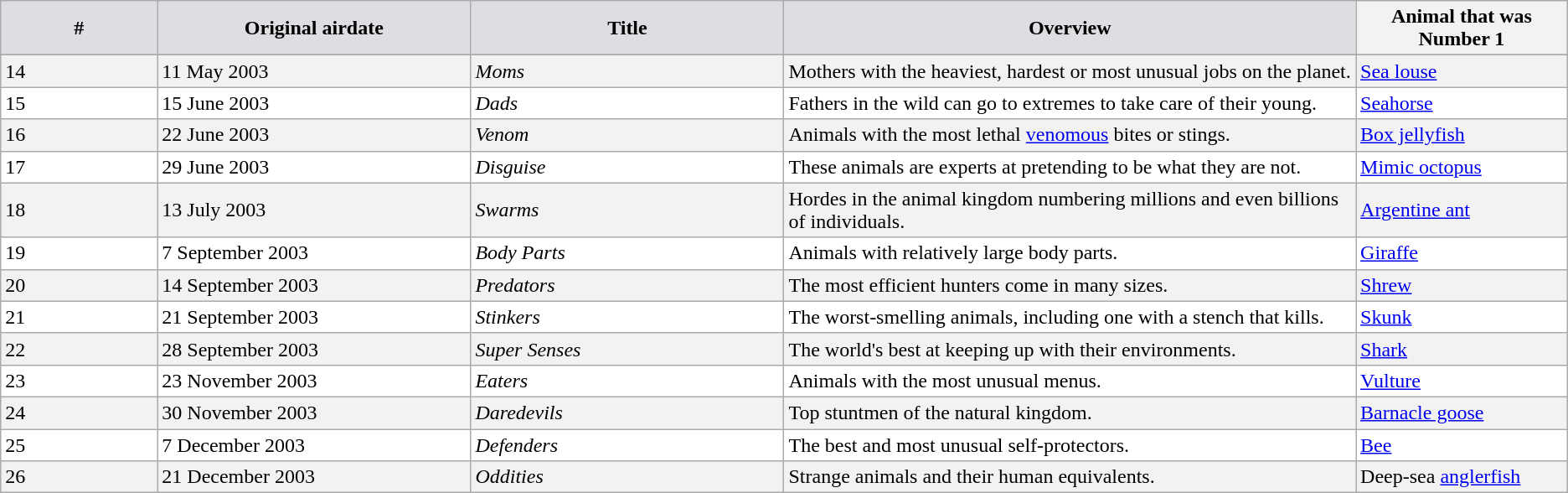<table class="wikitable">
<tr>
<th style="background-color: #DEDDE2" width=10%>#</th>
<th style="background-color: #DEDDE2" width=20%>Original airdate</th>
<th style="background-color: #DEDDE2" width=20%>Title</th>
<th style="background-color: #DEDDE2">Overview</th>
<th style+"background-color: #DEDDE2">Animal that was Number 1</th>
</tr>
<tr style="background-color: #F2F2F2;" |>
</tr>
<tr style="background-color: #F2F2F2;" |>
<td>14</td>
<td>11 May 2003</td>
<td><em>Moms</em></td>
<td> Mothers with the heaviest, hardest or most unusual jobs on the planet.</td>
<td><a href='#'>Sea louse</a></td>
</tr>
<tr style="background-color: #FFFFFF;" |>
<td>15</td>
<td>15 June 2003</td>
<td><em>Dads</em></td>
<td> Fathers in the wild can go to extremes to take care of their young.</td>
<td><a href='#'>Seahorse</a></td>
</tr>
<tr style="background-color: #F2F2F2;" |>
<td>16</td>
<td>22 June 2003</td>
<td><em>Venom</em></td>
<td> Animals with the most lethal <a href='#'>venomous</a> bites or stings.</td>
<td><a href='#'>Box jellyfish</a></td>
</tr>
<tr style="background-color: #FFFFFF;" |>
<td>17</td>
<td>29 June 2003</td>
<td><em>Disguise</em></td>
<td> These animals are experts at pretending to be what they are not.</td>
<td><a href='#'>Mimic octopus</a></td>
</tr>
<tr style="background-color: #F2F2F2;" |>
<td>18</td>
<td>13 July 2003</td>
<td><em>Swarms</em></td>
<td> Hordes in the animal kingdom numbering millions and even billions of individuals.</td>
<td><a href='#'>Argentine ant</a></td>
</tr>
<tr style="background-color: #FFFFFF;" |>
<td>19</td>
<td>7 September 2003</td>
<td><em>Body Parts</em></td>
<td> Animals with relatively large body parts.</td>
<td><a href='#'>Giraffe</a></td>
</tr>
<tr style="background-color: #F2F2F2;" |>
<td>20</td>
<td>14 September 2003</td>
<td><em>Predators</em></td>
<td> The most efficient hunters come in many sizes.</td>
<td><a href='#'>Shrew</a></td>
</tr>
<tr style="background-color: #FFFFFF;" |>
<td>21</td>
<td>21 September 2003</td>
<td><em>Stinkers</em></td>
<td> The worst-smelling animals, including one with a stench that kills.</td>
<td><a href='#'>Skunk</a></td>
</tr>
<tr style="background-color: #F2F2F2;" |>
<td>22</td>
<td>28 September 2003</td>
<td><em>Super Senses</em></td>
<td> The world's best at keeping up with their environments.</td>
<td><a href='#'>Shark</a></td>
</tr>
<tr style="background-color: #FFFFFF;" |>
<td>23</td>
<td>23 November 2003</td>
<td><em>Eaters</em></td>
<td> Animals with the most unusual menus.</td>
<td><a href='#'>Vulture</a></td>
</tr>
<tr style="background-color: #F2F2F2;" |>
<td>24</td>
<td>30 November 2003</td>
<td><em>Daredevils</em></td>
<td> Top stuntmen of the natural kingdom.</td>
<td><a href='#'>Barnacle goose</a></td>
</tr>
<tr style="background-color: #FFFFFF;" |>
<td>25</td>
<td>7 December 2003</td>
<td><em>Defenders</em></td>
<td> The best and most unusual self-protectors.</td>
<td><a href='#'>Bee</a></td>
</tr>
<tr style="background-color: #F2F2F2;" |>
<td>26</td>
<td>21 December 2003</td>
<td><em>Oddities</em></td>
<td> Strange animals and their human equivalents.</td>
<td>Deep-sea <a href='#'>anglerfish</a></td>
</tr>
</table>
